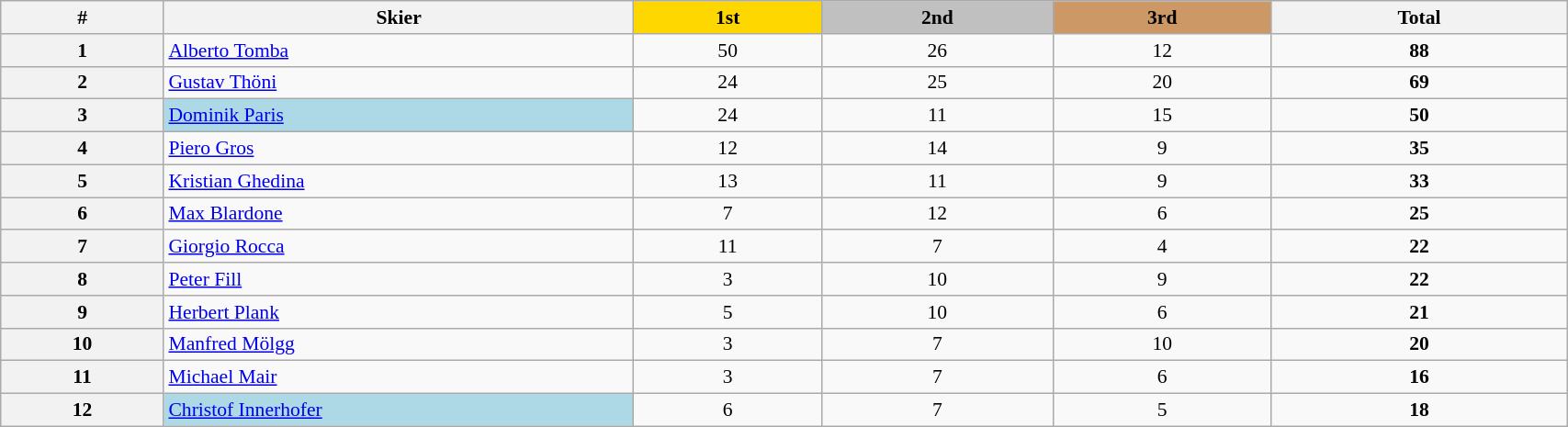<table class="wikitable" width=90% style="font-size:90%; text-align:center;">
<tr>
<th>#</th>
<th style=width:30%>Skier</th>
<th style=background:gold; width:8%>1st</th>
<th style=background:silver; width:8%>2nd</th>
<th style=background:#cc9966; width:8%>3rd</th>
<th>Total</th>
</tr>
<tr>
<th>1</th>
<td align=left><a href='#'>Alberto Tomba</a></td>
<td>50</td>
<td>26</td>
<td>12</td>
<td><strong>88</strong></td>
</tr>
<tr>
<th>2</th>
<td align=left><a href='#'>Gustav Thöni</a></td>
<td>24</td>
<td>25</td>
<td>20</td>
<td><strong>69</strong></td>
</tr>
<tr>
<th>3</th>
<td bgcolor=lightblue align=left><a href='#'>Dominik Paris</a></td>
<td>24</td>
<td>11</td>
<td>15</td>
<td><strong>50</strong></td>
</tr>
<tr>
<th>4</th>
<td align=left><a href='#'>Piero Gros</a></td>
<td>12</td>
<td>14</td>
<td>9</td>
<td><strong>35</strong></td>
</tr>
<tr>
<th>5</th>
<td align=left><a href='#'>Kristian Ghedina</a></td>
<td>13</td>
<td>11</td>
<td>9</td>
<td><strong>33</strong></td>
</tr>
<tr>
<th>6</th>
<td align=left><a href='#'>Max Blardone</a></td>
<td>7</td>
<td>12</td>
<td>6</td>
<td><strong>25</strong></td>
</tr>
<tr>
<th>7</th>
<td align=left><a href='#'>Giorgio Rocca</a></td>
<td>11</td>
<td>7</td>
<td>4</td>
<td><strong>22</strong></td>
</tr>
<tr>
<th>8</th>
<td align=left><a href='#'>Peter Fill</a></td>
<td>3</td>
<td>10</td>
<td>9</td>
<td><strong>22</strong></td>
</tr>
<tr>
<th>9</th>
<td align=left><a href='#'>Herbert Plank</a></td>
<td>5</td>
<td>10</td>
<td>6</td>
<td><strong>21</strong></td>
</tr>
<tr>
<th>10</th>
<td align=left><a href='#'>Manfred Mölgg</a></td>
<td>3</td>
<td>7</td>
<td>10</td>
<td><strong>20</strong></td>
</tr>
<tr>
<th>11</th>
<td align=left><a href='#'>Michael Mair</a></td>
<td>3</td>
<td>7</td>
<td>6</td>
<td><strong>16</strong></td>
</tr>
<tr>
<th>12</th>
<td bgcolor=lightblue align=left><a href='#'>Christof Innerhofer</a></td>
<td>6</td>
<td>7</td>
<td>5</td>
<td><strong>18</strong></td>
</tr>
</table>
